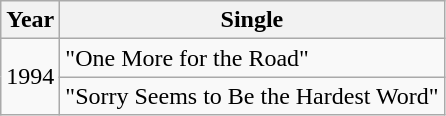<table class="wikitable">
<tr>
<th>Year</th>
<th>Single</th>
</tr>
<tr>
<td rowspan="2">1994</td>
<td>"One More for the Road"</td>
</tr>
<tr>
<td>"Sorry Seems to Be the Hardest Word"</td>
</tr>
</table>
